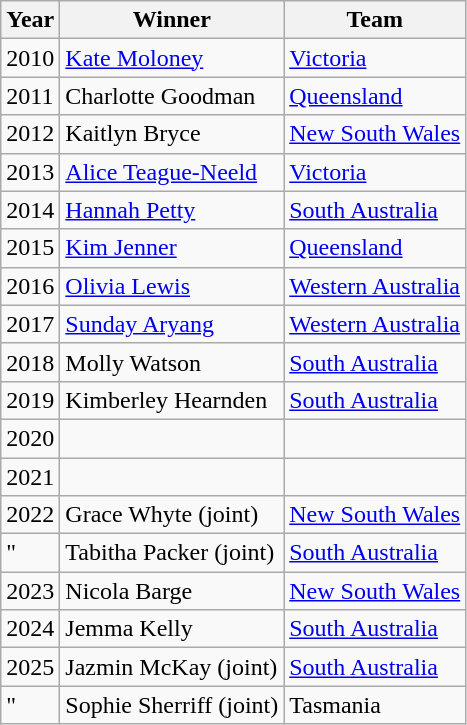<table class="wikitable collapsible">
<tr>
<th>Year</th>
<th>Winner</th>
<th>Team</th>
</tr>
<tr>
<td>2010</td>
<td><a href='#'>Kate Moloney</a></td>
<td><a href='#'>Victoria</a></td>
</tr>
<tr>
<td>2011</td>
<td>Charlotte Goodman</td>
<td><a href='#'>Queensland</a></td>
</tr>
<tr>
<td>2012</td>
<td>Kaitlyn Bryce</td>
<td><a href='#'>New South Wales</a></td>
</tr>
<tr>
<td>2013</td>
<td><a href='#'>Alice Teague-Neeld</a></td>
<td><a href='#'>Victoria</a></td>
</tr>
<tr>
<td>2014</td>
<td><a href='#'>Hannah Petty</a></td>
<td><a href='#'>South Australia</a></td>
</tr>
<tr>
<td>2015</td>
<td><a href='#'>Kim Jenner</a></td>
<td><a href='#'>Queensland</a></td>
</tr>
<tr>
<td>2016</td>
<td><a href='#'>Olivia Lewis</a></td>
<td><a href='#'>Western Australia</a></td>
</tr>
<tr>
<td>2017</td>
<td><a href='#'>Sunday Aryang</a></td>
<td><a href='#'>Western Australia</a></td>
</tr>
<tr>
<td>2018</td>
<td>Molly Watson</td>
<td><a href='#'>South Australia</a></td>
</tr>
<tr>
<td>2019</td>
<td>Kimberley Hearnden</td>
<td><a href='#'>South Australia</a></td>
</tr>
<tr>
<td>2020</td>
<td><em></em></td>
<td></td>
</tr>
<tr>
<td>2021</td>
<td><em></em></td>
<td></td>
</tr>
<tr>
<td>2022</td>
<td>Grace Whyte (joint)</td>
<td><a href='#'>New South Wales</a></td>
</tr>
<tr>
<td>"</td>
<td>Tabitha Packer (joint)</td>
<td><a href='#'>South Australia</a></td>
</tr>
<tr>
<td>2023</td>
<td>Nicola Barge</td>
<td><a href='#'>New South Wales</a></td>
</tr>
<tr>
<td>2024</td>
<td>Jemma Kelly</td>
<td><a href='#'>South Australia</a></td>
</tr>
<tr>
<td>2025</td>
<td>Jazmin McKay (joint)</td>
<td><a href='#'>South Australia</a></td>
</tr>
<tr>
<td>"</td>
<td>Sophie Sherriff (joint)</td>
<td>Tasmania</td>
</tr>
</table>
